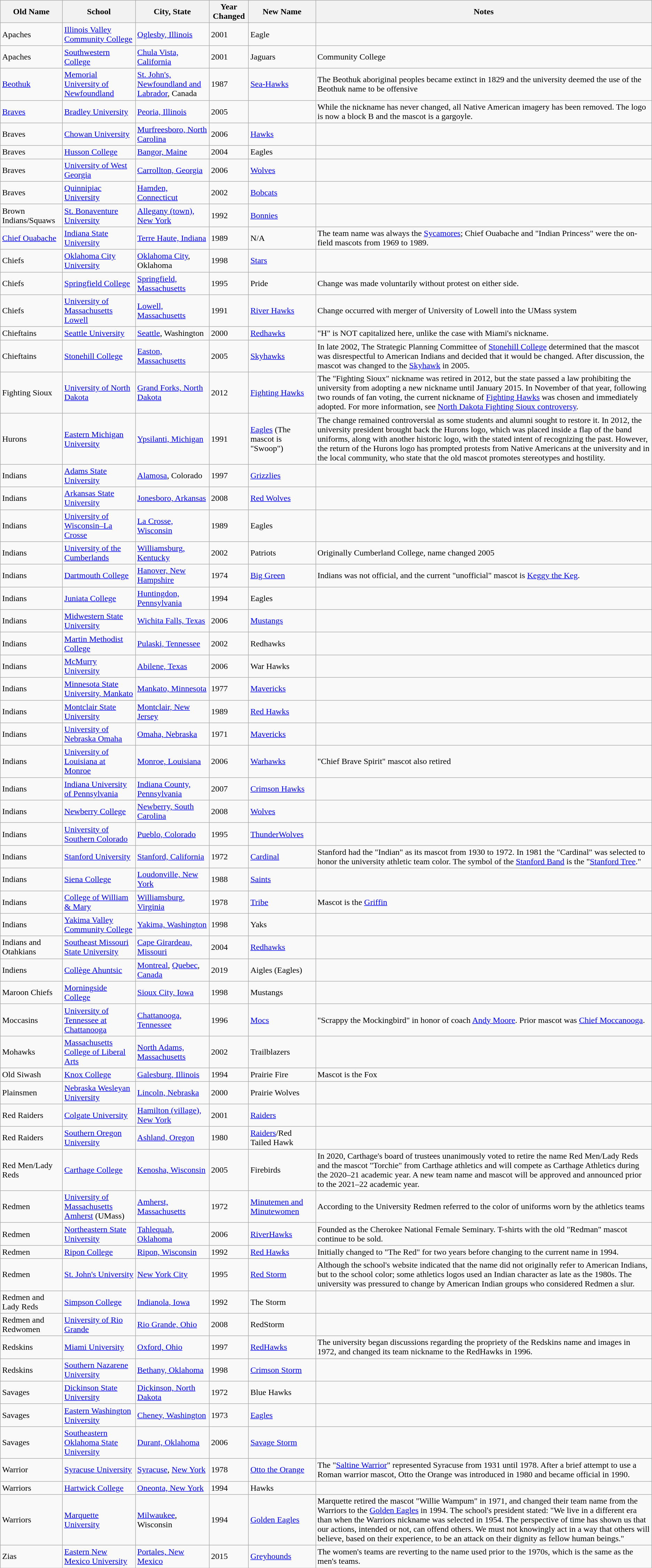<table class="wikitable sortable" border="1">
<tr>
<th>Old Name</th>
<th>School</th>
<th>City, State</th>
<th>Year Changed</th>
<th>New Name</th>
<th>Notes</th>
</tr>
<tr>
<td>Apaches</td>
<td><a href='#'>Illinois Valley Community College</a></td>
<td><a href='#'>Oglesby, Illinois</a></td>
<td>2001</td>
<td>Eagle</td>
<td></td>
</tr>
<tr>
<td>Apaches</td>
<td><a href='#'>Southwestern College</a></td>
<td><a href='#'>Chula Vista, California</a></td>
<td>2001</td>
<td>Jaguars</td>
<td>Community College</td>
</tr>
<tr>
<td><a href='#'>Beothuk</a></td>
<td><a href='#'>Memorial University of Newfoundland</a></td>
<td><a href='#'>St. John's, Newfoundland and Labrador</a>, Canada</td>
<td>1987</td>
<td><a href='#'>Sea-Hawks</a></td>
<td>The Beothuk aboriginal peoples became extinct in 1829 and the university deemed the use of the Beothuk name to be offensive</td>
</tr>
<tr>
<td><a href='#'>Braves</a></td>
<td><a href='#'>Bradley University</a></td>
<td><a href='#'>Peoria, Illinois</a></td>
<td>2005</td>
<td></td>
<td>While the nickname has never changed, all Native American imagery has been removed. The logo is now a block B and the mascot is a gargoyle.</td>
</tr>
<tr>
<td>Braves</td>
<td><a href='#'>Chowan University</a></td>
<td><a href='#'>Murfreesboro, North Carolina</a></td>
<td>2006</td>
<td><a href='#'>Hawks</a></td>
<td></td>
</tr>
<tr>
<td>Braves</td>
<td><a href='#'>Husson College</a></td>
<td><a href='#'>Bangor, Maine</a></td>
<td>2004</td>
<td>Eagles</td>
<td></td>
</tr>
<tr>
<td>Braves</td>
<td><a href='#'>University of West Georgia</a></td>
<td><a href='#'>Carrollton, Georgia</a></td>
<td>2006</td>
<td><a href='#'>Wolves</a></td>
<td></td>
</tr>
<tr>
<td>Braves</td>
<td><a href='#'>Quinnipiac University</a></td>
<td><a href='#'>Hamden, Connecticut</a></td>
<td>2002</td>
<td><a href='#'>Bobcats</a></td>
<td></td>
</tr>
<tr>
<td>Brown Indians/Squaws</td>
<td><a href='#'>St. Bonaventure University</a></td>
<td><a href='#'>Allegany (town), New York</a></td>
<td>1992</td>
<td><a href='#'>Bonnies</a></td>
<td></td>
</tr>
<tr>
<td><a href='#'>Chief Ouabache</a></td>
<td><a href='#'>Indiana State University</a></td>
<td><a href='#'>Terre Haute, Indiana</a></td>
<td>1989</td>
<td>N/A</td>
<td>The team name was always the <a href='#'>Sycamores</a>; Chief Ouabache and "Indian Princess" were the on-field mascots from 1969 to 1989.</td>
</tr>
<tr>
<td>Chiefs</td>
<td><a href='#'>Oklahoma City University</a></td>
<td><a href='#'>Oklahoma City</a>, Oklahoma</td>
<td>1998 </td>
<td><a href='#'>Stars</a></td>
<td></td>
</tr>
<tr>
<td>Chiefs</td>
<td><a href='#'>Springfield College</a></td>
<td><a href='#'>Springfield, Massachusetts</a></td>
<td>1995</td>
<td>Pride</td>
<td>Change was made voluntarily without protest on either side.</td>
</tr>
<tr>
<td>Chiefs</td>
<td><a href='#'>University of Massachusetts Lowell</a></td>
<td><a href='#'>Lowell, Massachusetts</a></td>
<td>1991</td>
<td><a href='#'>River Hawks</a></td>
<td>Change occurred with merger of University of Lowell into the UMass system</td>
</tr>
<tr>
<td>Chieftains</td>
<td><a href='#'>Seattle University</a></td>
<td><a href='#'>Seattle</a>, Washington</td>
<td>2000</td>
<td><a href='#'>Redhawks</a></td>
<td>"H" is NOT capitalized here, unlike the case with Miami's nickname.</td>
</tr>
<tr>
<td>Chieftains</td>
<td><a href='#'>Stonehill College</a></td>
<td><a href='#'>Easton, Massachusetts</a></td>
<td>2005</td>
<td><a href='#'>Skyhawks</a></td>
<td>In late 2002, The Strategic Planning Committee of <a href='#'>Stonehill College</a> determined that the mascot was disrespectful to American Indians and decided that it would be changed. After discussion, the mascot was changed to the <a href='#'>Skyhawk</a> in 2005.</td>
</tr>
<tr>
<td>Fighting Sioux</td>
<td><a href='#'>University of North Dakota</a></td>
<td><a href='#'>Grand Forks, North Dakota</a></td>
<td>2012</td>
<td><a href='#'>Fighting Hawks</a></td>
<td>The "Fighting Sioux" nickname was retired in 2012, but the state passed a law prohibiting the university from adopting a new nickname until January 2015. In November of that year, following two rounds of fan voting, the current nickname of <a href='#'>Fighting Hawks</a> was chosen and immediately adopted. For more information, see <a href='#'>North Dakota Fighting Sioux controversy</a>.</td>
</tr>
<tr>
<td>Hurons</td>
<td><a href='#'>Eastern Michigan University</a> </td>
<td><a href='#'>Ypsilanti, Michigan</a></td>
<td>1991</td>
<td><a href='#'>Eagles</a> (The mascot is "Swoop")</td>
<td>The change remained controversial as some students and alumni sought to restore it. In 2012, the university president brought back the Hurons logo, which was placed inside a flap of the band uniforms, along with another historic logo, with the stated intent of recognizing the past. However, the return of the Hurons logo has prompted protests from Native Americans at the university and in the local community, who state that the old mascot promotes stereotypes and hostility.</td>
</tr>
<tr>
<td>Indians</td>
<td><a href='#'>Adams State University</a></td>
<td><a href='#'>Alamosa</a>, Colorado</td>
<td>1997</td>
<td><a href='#'>Grizzlies</a></td>
<td></td>
</tr>
<tr>
<td>Indians</td>
<td><a href='#'>Arkansas State University</a></td>
<td><a href='#'>Jonesboro, Arkansas</a></td>
<td>2008</td>
<td><a href='#'>Red Wolves</a></td>
<td></td>
</tr>
<tr>
<td>Indians</td>
<td><a href='#'>University of Wisconsin–La Crosse</a></td>
<td><a href='#'>La Crosse, Wisconsin</a></td>
<td>1989</td>
<td>Eagles</td>
<td></td>
</tr>
<tr>
<td>Indians</td>
<td><a href='#'>University of the Cumberlands</a></td>
<td><a href='#'>Williamsburg, Kentucky</a></td>
<td>2002</td>
<td>Patriots</td>
<td>Originally Cumberland College, name changed 2005</td>
</tr>
<tr>
<td>Indians</td>
<td><a href='#'>Dartmouth College</a></td>
<td><a href='#'>Hanover, New Hampshire</a></td>
<td>1974</td>
<td><a href='#'>Big Green</a></td>
<td>Indians was not official, and the current "unofficial" mascot is <a href='#'>Keggy the Keg</a>.</td>
</tr>
<tr>
<td>Indians</td>
<td><a href='#'>Juniata College</a></td>
<td><a href='#'>Huntingdon, Pennsylvania</a></td>
<td>1994</td>
<td>Eagles</td>
<td></td>
</tr>
<tr>
<td>Indians</td>
<td><a href='#'>Midwestern State University</a></td>
<td><a href='#'>Wichita Falls, Texas</a></td>
<td>2006</td>
<td><a href='#'>Mustangs</a></td>
<td></td>
</tr>
<tr>
<td>Indians</td>
<td><a href='#'>Martin Methodist College</a></td>
<td><a href='#'>Pulaski, Tennessee</a></td>
<td>2002</td>
<td>Redhawks</td>
<td></td>
</tr>
<tr>
<td>Indians</td>
<td><a href='#'>McMurry University</a> </td>
<td><a href='#'>Abilene, Texas</a></td>
<td>2006</td>
<td>War Hawks</td>
<td></td>
</tr>
<tr>
<td>Indians</td>
<td><a href='#'>Minnesota State University, Mankato</a> </td>
<td><a href='#'>Mankato, Minnesota</a></td>
<td>1977</td>
<td><a href='#'>Mavericks</a></td>
<td></td>
</tr>
<tr>
<td>Indians</td>
<td><a href='#'>Montclair State University</a> </td>
<td><a href='#'>Montclair, New Jersey</a></td>
<td>1989</td>
<td><a href='#'>Red Hawks</a></td>
<td></td>
</tr>
<tr>
<td>Indians</td>
<td><a href='#'>University of Nebraska Omaha</a> </td>
<td><a href='#'>Omaha, Nebraska</a></td>
<td>1971</td>
<td><a href='#'>Mavericks</a></td>
<td></td>
</tr>
<tr>
<td>Indians</td>
<td><a href='#'>University of Louisiana at Monroe</a></td>
<td><a href='#'>Monroe, Louisiana</a></td>
<td>2006</td>
<td><a href='#'>Warhawks</a></td>
<td>"Chief Brave Spirit" mascot also retired</td>
</tr>
<tr>
<td>Indians</td>
<td><a href='#'>Indiana University of Pennsylvania</a></td>
<td><a href='#'>Indiana County, Pennsylvania</a></td>
<td>2007</td>
<td><a href='#'>Crimson Hawks</a></td>
<td></td>
</tr>
<tr>
<td>Indians</td>
<td><a href='#'>Newberry College</a></td>
<td><a href='#'>Newberry, South Carolina</a></td>
<td>2008</td>
<td><a href='#'>Wolves</a></td>
<td></td>
</tr>
<tr>
<td>Indians</td>
<td><a href='#'>University of Southern Colorado</a></td>
<td><a href='#'>Pueblo, Colorado</a></td>
<td>1995</td>
<td><a href='#'>ThunderWolves</a></td>
<td></td>
</tr>
<tr>
<td>Indians</td>
<td><a href='#'>Stanford University</a></td>
<td><a href='#'>Stanford, California</a></td>
<td>1972</td>
<td><a href='#'>Cardinal</a></td>
<td>Stanford had the "Indian" as its mascot from 1930 to 1972. In 1981 the "Cardinal" was selected to honor the university athletic team color. The symbol of the <a href='#'>Stanford Band</a> is the "<a href='#'>Stanford Tree</a>."</td>
</tr>
<tr>
<td>Indians</td>
<td><a href='#'>Siena College</a></td>
<td><a href='#'>Loudonville, New York</a></td>
<td>1988</td>
<td><a href='#'>Saints</a></td>
<td></td>
</tr>
<tr>
<td>Indians</td>
<td><a href='#'>College of William & Mary</a></td>
<td><a href='#'>Williamsburg, Virginia</a></td>
<td>1978</td>
<td><a href='#'>Tribe</a></td>
<td>Mascot is the <a href='#'>Griffin</a></td>
</tr>
<tr>
<td>Indians</td>
<td><a href='#'>Yakima Valley Community College</a></td>
<td><a href='#'>Yakima, Washington</a></td>
<td>1998</td>
<td>Yaks</td>
<td></td>
</tr>
<tr>
<td>Indians and Otahkians</td>
<td><a href='#'>Southeast Missouri State University</a></td>
<td><a href='#'>Cape Girardeau, Missouri</a></td>
<td>2004</td>
<td><a href='#'>Redhawks</a></td>
<td></td>
</tr>
<tr>
<td>Indiens</td>
<td><a href='#'>Collège Ahuntsic</a></td>
<td><a href='#'>Montreal</a>, <a href='#'>Quebec</a>, <a href='#'>Canada</a></td>
<td>2019</td>
<td>Aigles (Eagles)</td>
<td></td>
</tr>
<tr>
<td>Maroon Chiefs</td>
<td><a href='#'>Morningside College</a></td>
<td><a href='#'>Sioux City, Iowa</a></td>
<td>1998</td>
<td>Mustangs </td>
<td></td>
</tr>
<tr>
<td>Moccasins</td>
<td><a href='#'>University of Tennessee at Chattanooga</a></td>
<td><a href='#'>Chattanooga, Tennessee</a></td>
<td>1996</td>
<td><a href='#'>Mocs</a></td>
<td>"Scrappy the Mockingbird" in honor of coach <a href='#'>Andy Moore</a>. Prior mascot was <a href='#'>Chief Moccanooga</a>.</td>
</tr>
<tr>
<td>Mohawks</td>
<td><a href='#'>Massachusetts College of Liberal Arts</a></td>
<td><a href='#'>North Adams, Massachusetts</a></td>
<td>2002</td>
<td>Trailblazers</td>
<td></td>
</tr>
<tr>
<td>Old Siwash</td>
<td><a href='#'>Knox College</a></td>
<td><a href='#'>Galesburg, Illinois</a></td>
<td>1994</td>
<td>Prairie Fire</td>
<td>Mascot is the Fox</td>
</tr>
<tr>
<td>Plainsmen</td>
<td><a href='#'>Nebraska Wesleyan University</a></td>
<td><a href='#'>Lincoln, Nebraska</a></td>
<td>2000</td>
<td>Prairie Wolves</td>
<td></td>
</tr>
<tr>
<td>Red Raiders</td>
<td><a href='#'>Colgate University</a></td>
<td><a href='#'>Hamilton (village), New York</a></td>
<td>2001</td>
<td><a href='#'>Raiders</a></td>
<td></td>
</tr>
<tr>
<td>Red Raiders</td>
<td><a href='#'>Southern Oregon University</a></td>
<td><a href='#'>Ashland, Oregon</a></td>
<td>1980</td>
<td><a href='#'>Raiders</a>/Red Tailed Hawk</td>
<td></td>
</tr>
<tr>
<td>Red Men/Lady Reds</td>
<td><a href='#'>Carthage College</a></td>
<td><a href='#'>Kenosha, Wisconsin</a></td>
<td>2005</td>
<td>Firebirds</td>
<td>In 2020, Carthage's board of trustees unanimously voted to retire the name Red Men/Lady Reds and the mascot "Torchie" from Carthage athletics and will compete as Carthage Athletics during the 2020–21 academic year. A new team name and mascot will be approved and announced prior to the 2021–22 academic year.</td>
</tr>
<tr>
<td>Redmen</td>
<td><a href='#'>University of Massachusetts Amherst</a> (UMass)</td>
<td><a href='#'>Amherst, Massachusetts</a></td>
<td>1972</td>
<td><a href='#'>Minutemen and Minutewomen</a></td>
<td>According to the University Redmen referred to the color of uniforms worn by the athletics teams</td>
</tr>
<tr>
<td>Redmen</td>
<td><a href='#'>Northeastern State University</a></td>
<td><a href='#'>Tahlequah, Oklahoma</a></td>
<td>2006</td>
<td><a href='#'>RiverHawks</a></td>
<td>Founded as the Cherokee National Female Seminary. T-shirts with the old "Redman" mascot continue to be sold.</td>
</tr>
<tr>
<td>Redmen</td>
<td><a href='#'>Ripon College</a></td>
<td><a href='#'>Ripon, Wisconsin</a></td>
<td>1992</td>
<td><a href='#'>Red Hawks</a></td>
<td>Initially changed to "The Red" for two years before changing to the current name in 1994.</td>
</tr>
<tr>
<td>Redmen</td>
<td><a href='#'>St. John's University</a></td>
<td><a href='#'>New York City</a></td>
<td>1995</td>
<td><a href='#'>Red Storm</a></td>
<td>Although the school's website indicated that the name did not originally refer to American Indians, but to the school color; some athletics logos used an Indian character as late as the 1980s. The university was pressured to change by American Indian groups who considered Redmen a slur.</td>
</tr>
<tr>
<td>Redmen and Lady Reds</td>
<td><a href='#'>Simpson College</a></td>
<td><a href='#'>Indianola, Iowa</a></td>
<td>1992</td>
<td>The Storm</td>
<td></td>
</tr>
<tr>
<td>Redmen and Redwomen</td>
<td><a href='#'>University of Rio Grande</a></td>
<td><a href='#'>Rio Grande, Ohio</a></td>
<td>2008</td>
<td>RedStorm</td>
<td></td>
</tr>
<tr>
<td>Redskins</td>
<td><a href='#'>Miami University</a></td>
<td><a href='#'>Oxford, Ohio</a></td>
<td>1997</td>
<td><a href='#'>RedHawks</a></td>
<td>The university began discussions regarding the propriety of the Redskins name and images in 1972, and changed its team nickname to the RedHawks in 1996.<br></td>
</tr>
<tr>
<td>Redskins</td>
<td><a href='#'>Southern Nazarene University</a></td>
<td><a href='#'>Bethany, Oklahoma</a></td>
<td>1998</td>
<td><a href='#'>Crimson Storm</a></td>
<td></td>
</tr>
<tr>
<td>Savages</td>
<td><a href='#'>Dickinson State University</a></td>
<td><a href='#'>Dickinson, North Dakota</a></td>
<td>1972</td>
<td>Blue Hawks</td>
<td></td>
</tr>
<tr>
<td>Savages</td>
<td><a href='#'>Eastern Washington University</a></td>
<td><a href='#'>Cheney, Washington</a></td>
<td>1973</td>
<td><a href='#'>Eagles</a></td>
<td></td>
</tr>
<tr>
<td>Savages</td>
<td><a href='#'>Southeastern Oklahoma State University</a></td>
<td><a href='#'>Durant, Oklahoma</a></td>
<td>2006</td>
<td><a href='#'>Savage Storm</a></td>
<td></td>
</tr>
<tr>
<td>Warrior</td>
<td><a href='#'>Syracuse University</a></td>
<td><a href='#'>Syracuse</a>, <a href='#'>New York</a></td>
<td>1978</td>
<td><a href='#'>Otto the Orange</a></td>
<td>The "<a href='#'>Saltine Warrior</a>" represented Syracuse from 1931 until 1978. After a brief attempt to use a Roman warrior mascot, Otto the Orange was introduced in 1980 and became official in 1990.</td>
</tr>
<tr>
<td>Warriors</td>
<td><a href='#'>Hartwick College</a></td>
<td><a href='#'>Oneonta, New York</a></td>
<td>1994</td>
<td>Hawks</td>
<td></td>
</tr>
<tr>
<td>Warriors</td>
<td><a href='#'>Marquette University</a></td>
<td><a href='#'>Milwaukee</a>, Wisconsin</td>
<td>1994</td>
<td><a href='#'>Golden Eagles</a></td>
<td>Marquette retired the mascot "Willie Wampum" in 1971, and changed their team name from the Warriors to the <a href='#'>Golden Eagles</a> in 1994. The school's president stated: "We live in a different era than when the Warriors nickname was selected in 1954. The perspective of time has shown us that our actions, intended or not, can offend others. We must not knowingly act in a way that others will believe, based on their experience, to be an attack on their dignity as fellow human beings."</td>
</tr>
<tr>
<td>Zias</td>
<td><a href='#'>Eastern New Mexico University</a></td>
<td><a href='#'>Portales, New Mexico</a></td>
<td>2015</td>
<td><a href='#'>Greyhounds</a></td>
<td>The women's teams are reverting to the name used prior to the 1970s, which is the same as the men's teams.</td>
</tr>
</table>
